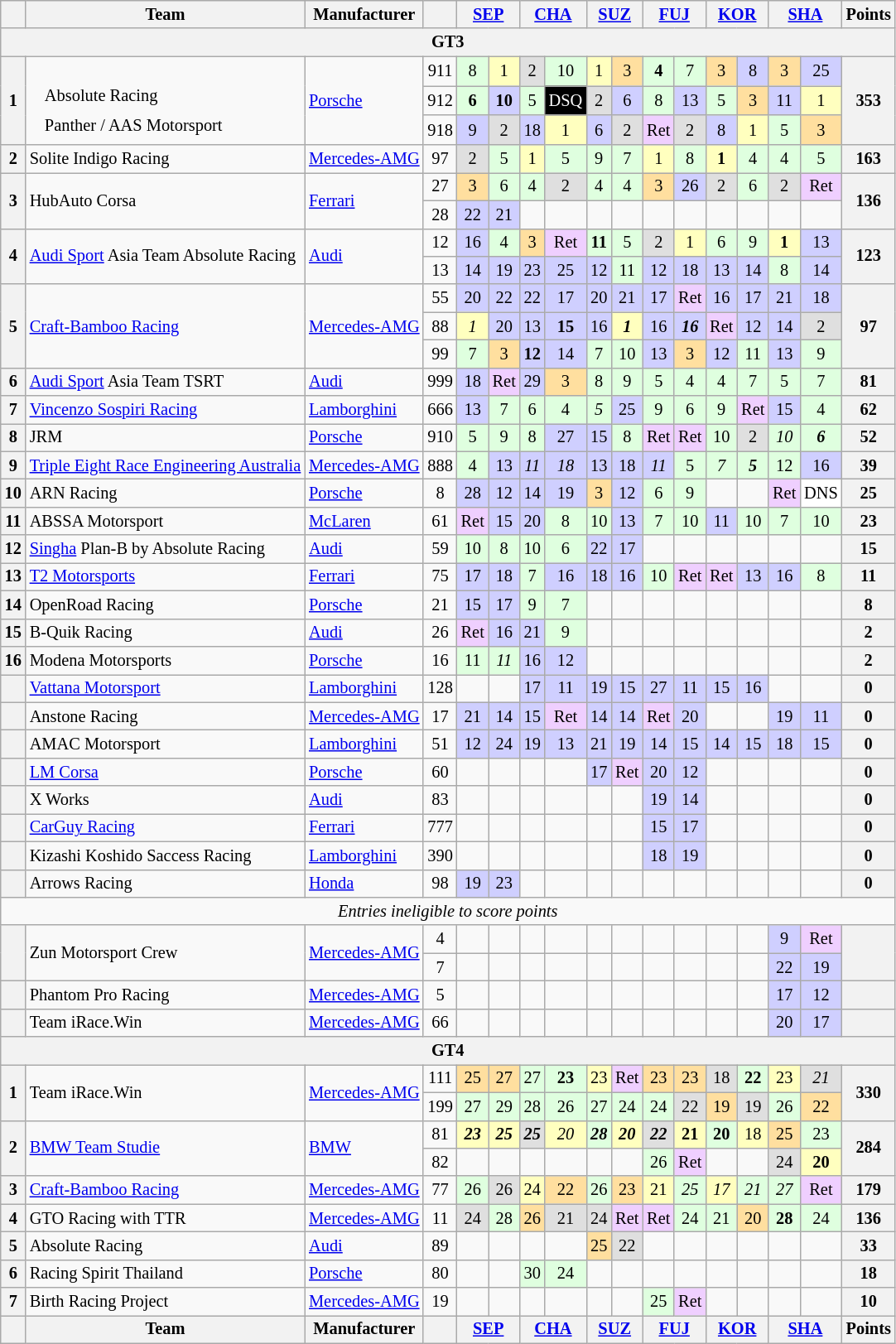<table class="wikitable" style="font-size: 85%; text-align:center;">
<tr>
<th></th>
<th>Team</th>
<th>Manufacturer</th>
<th></th>
<th colspan=2><a href='#'>SEP</a><br></th>
<th colspan=2><a href='#'>CHA</a><br></th>
<th colspan=2><a href='#'>SUZ</a><br></th>
<th colspan=2><a href='#'>FUJ</a><br></th>
<th colspan=2><a href='#'>KOR</a><br></th>
<th colspan=2><a href='#'>SHA</a><br></th>
<th>Points</th>
</tr>
<tr>
<th colspan=17>GT3</th>
</tr>
<tr>
<th rowspan=3>1</th>
<td rowspan=3 align=left><br><table style="float: left; border-top:transparent; border-right:transparent; border-bottom:transparent; border-left:transparent;">
<tr>
<td style=" border-top:transparent; border-right:transparent; border-bottom:transparent; border-left:transparent;" rowspan=3><br></td>
<td style=" border-top:transparent; border-right:transparent; border-bottom:transparent; border-left:transparent;">Absolute Racing</td>
</tr>
<tr>
<td style=" border-top:transparent; border-right:transparent; border-bottom:transparent; border-left:transparent;">Panther / AAS Motorsport</td>
</tr>
</table>
</td>
<td rowspan=3 align=left><a href='#'>Porsche</a></td>
<td>911</td>
<td style="background:#DFFFDF;">8</td>
<td style="background:#FFFFBF;">1</td>
<td style="background:#DFDFDF;">2</td>
<td style="background:#DFFFDF;">10</td>
<td style="background:#FFFFBF;">1</td>
<td style="background:#FFDF9F;">3</td>
<td style="background:#DFFFDF;"><strong>4</strong></td>
<td style="background:#DFFFDF;">7</td>
<td style="background:#FFDF9F;">3</td>
<td style="background:#CFCFFF;">8</td>
<td style="background:#FFDF9F;">3</td>
<td style="background:#CFCFFF;">25</td>
<th rowspan=3>353</th>
</tr>
<tr>
<td>912</td>
<td style="background:#DFFFDF;"><strong>6</strong></td>
<td style="background:#CFCFFF;"><strong>10</strong></td>
<td style="background:#DFFFDF;">5</td>
<td style="background:#000000; color:white;">DSQ</td>
<td style="background:#DFDFDF;">2</td>
<td style="background:#CFCFFF;">6</td>
<td style="background:#DFFFDF;">8</td>
<td style="background:#CFCFFF;">13</td>
<td style="background:#DFFFDF;">5</td>
<td style="background:#FFDF9F;">3</td>
<td style="background:#CFCFFF;">11</td>
<td style="background:#FFFFBF;">1</td>
</tr>
<tr>
<td>918</td>
<td style="background:#CFCFFF;">9</td>
<td style="background:#DFDFDF;">2</td>
<td style="background:#CFCFFF;">18</td>
<td style="background:#FFFFBF;">1</td>
<td style="background:#CFCFFF;">6</td>
<td style="background:#DFDFDF;">2</td>
<td style="background:#EFCFFF;">Ret</td>
<td style="background:#DFDFDF;">2</td>
<td style="background:#CFCFFF;">8</td>
<td style="background:#FFFFBF;">1</td>
<td style="background:#DFFFDF;">5</td>
<td style="background:#FFDF9F;">3</td>
</tr>
<tr>
<th>2</th>
<td align=left> Solite Indigo Racing</td>
<td align=left><a href='#'>Mercedes-AMG</a></td>
<td>97</td>
<td style="background:#DFDFDF;">2</td>
<td style="background:#DFFFDF;">5</td>
<td style="background:#FFFFBF;">1</td>
<td style="background:#DFFFDF;">5</td>
<td style="background:#DFFFDF;">9</td>
<td style="background:#DFFFDF;">7</td>
<td style="background:#FFFFBF;">1</td>
<td style="background:#DFFFDF;">8</td>
<td style="background:#FFFFBF;"><strong>1</strong></td>
<td style="background:#DFFFDF;">4</td>
<td style="background:#DFFFDF;">4</td>
<td style="background:#DFFFDF;">5</td>
<th>163</th>
</tr>
<tr>
<th rowspan=2>3</th>
<td rowspan=2 align=left> HubAuto Corsa</td>
<td rowspan=2 align=left><a href='#'>Ferrari</a></td>
<td>27</td>
<td style="background:#FFDF9F;">3</td>
<td style="background:#DFFFDF;">6</td>
<td style="background:#DFFFDF;">4</td>
<td style="background:#DFDFDF;">2</td>
<td style="background:#DFFFDF;">4</td>
<td style="background:#DFFFDF;">4</td>
<td style="background:#FFDF9F;">3</td>
<td style="background:#CFCFFF;">26</td>
<td style="background:#DFDFDF;">2</td>
<td style="background:#DFFFDF;">6</td>
<td style="background:#DFDFDF;">2</td>
<td style="background:#EFCFFF;">Ret</td>
<th rowspan=2>136</th>
</tr>
<tr>
<td>28</td>
<td style="background:#CFCFFF;">22</td>
<td style="background:#CFCFFF;">21</td>
<td></td>
<td></td>
<td></td>
<td></td>
<td></td>
<td></td>
<td></td>
<td></td>
<td></td>
<td></td>
</tr>
<tr>
<th rowspan=2>4</th>
<td rowspan=2 align=left> <a href='#'>Audi Sport</a> Asia Team Absolute Racing</td>
<td rowspan=2 align=left><a href='#'>Audi</a></td>
<td>12</td>
<td style="background:#CFCFFF;">16</td>
<td style="background:#DFFFDF;">4</td>
<td style="background:#FFDF9F;">3</td>
<td style="background:#EFCFFF;">Ret</td>
<td style="background:#DFFFDF;"><strong>11</strong></td>
<td style="background:#DFFFDF;">5</td>
<td style="background:#DFDFDF;">2</td>
<td style="background:#FFFFBF;">1</td>
<td style="background:#DFFFDF;">6</td>
<td style="background:#DFFFDF;">9</td>
<td style="background:#FFFFBF;"><strong>1</strong></td>
<td style="background:#CFCFFF;">13</td>
<th rowspan=2>123</th>
</tr>
<tr>
<td>13</td>
<td style="background:#CFCFFF;">14</td>
<td style="background:#CFCFFF;">19</td>
<td style="background:#CFCFFF;">23</td>
<td style="background:#CFCFFF;">25</td>
<td style="background:#CFCFFF;">12</td>
<td style="background:#DFFFDF;">11</td>
<td style="background:#CFCFFF;">12</td>
<td style="background:#CFCFFF;">18</td>
<td style="background:#CFCFFF;">13</td>
<td style="background:#CFCFFF;">14</td>
<td style="background:#DFFFDF;">8</td>
<td style="background:#CFCFFF;">14</td>
</tr>
<tr>
<th rowspan=3>5</th>
<td rowspan=3 align=left> <a href='#'>Craft-Bamboo Racing</a></td>
<td rowspan=3 align=left><a href='#'>Mercedes-AMG</a></td>
<td>55</td>
<td style="background:#CFCFFF;">20</td>
<td style="background:#CFCFFF;">22</td>
<td style="background:#CFCFFF;">22</td>
<td style="background:#CFCFFF;">17</td>
<td style="background:#CFCFFF;">20</td>
<td style="background:#CFCFFF;">21</td>
<td style="background:#CFCFFF;">17</td>
<td style="background:#EFCFFF;">Ret</td>
<td style="background:#CFCFFF;">16</td>
<td style="background:#CFCFFF;">17</td>
<td style="background:#CFCFFF;">21</td>
<td style="background:#CFCFFF;">18</td>
<th rowspan=3>97</th>
</tr>
<tr>
<td>88</td>
<td style="background:#FFFFBF;"><em>1</em></td>
<td style="background:#CFCFFF;">20</td>
<td style="background:#CFCFFF;">13</td>
<td style="background:#CFCFFF;"><strong>15</strong></td>
<td style="background:#CFCFFF;">16</td>
<td style="background:#FFFFBF;"><strong><em>1</em></strong></td>
<td style="background:#CFCFFF;">16</td>
<td style="background:#CFCFFF;"><strong><em>16</em></strong></td>
<td style="background:#EFCFFF;">Ret</td>
<td style="background:#CFCFFF;">12</td>
<td style="background:#CFCFFF;">14</td>
<td style="background:#DFDFDF;">2</td>
</tr>
<tr>
<td>99</td>
<td style="background:#DFFFDF;">7</td>
<td style="background:#FFDF9F;">3</td>
<td style="background:#CFCFFF;"><strong>12</strong></td>
<td style="background:#CFCFFF;">14</td>
<td style="background:#DFFFDF;">7</td>
<td style="background:#DFFFDF;">10</td>
<td style="background:#CFCFFF;">13</td>
<td style="background:#FFDF9F;">3</td>
<td style="background:#CFCFFF;">12</td>
<td style="background:#DFFFDF;">11</td>
<td style="background:#CFCFFF;">13</td>
<td style="background:#DFFFDF;">9</td>
</tr>
<tr>
<th>6</th>
<td align=left> <a href='#'>Audi Sport</a> Asia Team TSRT</td>
<td align=left><a href='#'>Audi</a></td>
<td>999</td>
<td style="background:#CFCFFF;">18</td>
<td style="background:#EFCFFF;">Ret</td>
<td style="background:#CFCFFF;">29</td>
<td style="background:#FFDF9F;">3</td>
<td style="background:#DFFFDF;">8</td>
<td style="background:#DFFFDF;">9</td>
<td style="background:#DFFFDF;">5</td>
<td style="background:#DFFFDF;">4</td>
<td style="background:#DFFFDF;">4</td>
<td style="background:#DFFFDF;">7</td>
<td style="background:#DFFFDF;">5</td>
<td style="background:#DFFFDF;">7</td>
<th>81</th>
</tr>
<tr>
<th>7</th>
<td align=left> <a href='#'>Vincenzo Sospiri Racing</a></td>
<td align=left><a href='#'>Lamborghini</a></td>
<td>666</td>
<td style="background:#CFCFFF;">13</td>
<td style="background:#DFFFDF;">7</td>
<td style="background:#DFFFDF;">6</td>
<td style="background:#DFFFDF;">4</td>
<td style="background:#DFFFDF;"><em>5</em></td>
<td style="background:#CFCFFF;">25</td>
<td style="background:#DFFFDF;">9</td>
<td style="background:#DFFFDF;">6</td>
<td style="background:#DFFFDF;">9</td>
<td style="background:#EFCFFF;">Ret</td>
<td style="background:#CFCFFF;">15</td>
<td style="background:#DFFFDF;">4</td>
<th>62</th>
</tr>
<tr>
<th>8</th>
<td align=left> JRM</td>
<td align=left><a href='#'>Porsche</a></td>
<td>910</td>
<td style="background:#DFFFDF;">5</td>
<td style="background:#DFFFDF;">9</td>
<td style="background:#DFFFDF;">8</td>
<td style="background:#CFCFFF;">27</td>
<td style="background:#CFCFFF;">15</td>
<td style="background:#DFFFDF;">8</td>
<td style="background:#EFCFFF;">Ret</td>
<td style="background:#EFCFFF;">Ret</td>
<td style="background:#DFFFDF;">10</td>
<td style="background:#DFDFDF;">2</td>
<td style="background:#DFFFDF;"><em>10</em></td>
<td style="background:#DFFFDF;"><strong><em>6</em></strong></td>
<th>52</th>
</tr>
<tr>
<th>9</th>
<td align=left> <a href='#'>Triple Eight Race Engineering Australia</a></td>
<td align=left><a href='#'>Mercedes-AMG</a></td>
<td>888</td>
<td style="background:#DFFFDF;">4</td>
<td style="background:#CFCFFF;">13</td>
<td style="background:#CFCFFF;"><em>11</em></td>
<td style="background:#CFCFFF;"><em>18</em></td>
<td style="background:#CFCFFF;">13</td>
<td style="background:#CFCFFF;">18</td>
<td style="background:#CFCFFF;"><em>11</em></td>
<td style="background:#DFFFDF;">5</td>
<td style="background:#DFFFDF;"><em>7</em></td>
<td style="background:#DFFFDF;"><strong><em>5</em></strong></td>
<td style="background:#DFFFDF;">12</td>
<td style="background:#CFCFFF;">16</td>
<th>39</th>
</tr>
<tr>
<th>10</th>
<td align=left> ARN Racing</td>
<td align=left><a href='#'>Porsche</a></td>
<td>8</td>
<td style="background:#CFCFFF;">28</td>
<td style="background:#CFCFFF;">12</td>
<td style="background:#CFCFFF;">14</td>
<td style="background:#CFCFFF;">19</td>
<td style="background:#FFDF9F;">3</td>
<td style="background:#CFCFFF;">12</td>
<td style="background:#DFFFDF;">6</td>
<td style="background:#DFFFDF;">9</td>
<td></td>
<td></td>
<td style="background:#EFCFFF;">Ret</td>
<td style="background:#FFFFFF;">DNS</td>
<th>25</th>
</tr>
<tr>
<th>11</th>
<td align=left> ABSSA Motorsport</td>
<td align=left><a href='#'>McLaren</a></td>
<td>61</td>
<td style="background:#EFCFFF;">Ret</td>
<td style="background:#CFCFFF;">15</td>
<td style="background:#CFCFFF;">20</td>
<td style="background:#DFFFDF;">8</td>
<td style="background:#DFFFDF;">10</td>
<td style="background:#CFCFFF;">13</td>
<td style="background:#DFFFDF;">7</td>
<td style="background:#DFFFDF;">10</td>
<td style="background:#CFCFFF;">11</td>
<td style="background:#DFFFDF;">10</td>
<td style="background:#DFFFDF;">7</td>
<td style="background:#DFFFDF;">10</td>
<th>23</th>
</tr>
<tr>
<th>12</th>
<td align=left> <a href='#'>Singha</a> Plan-B by Absolute Racing</td>
<td align=left><a href='#'>Audi</a></td>
<td>59</td>
<td style="background:#DFFFDF;">10</td>
<td style="background:#DFFFDF;">8</td>
<td style="background:#DFFFDF;">10</td>
<td style="background:#DFFFDF;">6</td>
<td style="background:#CFCFFF;">22</td>
<td style="background:#CFCFFF;">17</td>
<td></td>
<td></td>
<td></td>
<td></td>
<td></td>
<td></td>
<th>15</th>
</tr>
<tr>
<th>13</th>
<td align=left> <a href='#'>T2 Motorsports</a></td>
<td align=left><a href='#'>Ferrari</a></td>
<td>75</td>
<td style="background:#CFCFFF;">17</td>
<td style="background:#CFCFFF;">18</td>
<td style="background:#DFFFDF;">7</td>
<td style="background:#CFCFFF;">16</td>
<td style="background:#CFCFFF;">18</td>
<td style="background:#CFCFFF;">16</td>
<td style="background:#DFFFDF;">10</td>
<td style="background:#EFCFFF;">Ret</td>
<td style="background:#EFCFFF;">Ret</td>
<td style="background:#CFCFFF;">13</td>
<td style="background:#CFCFFF;">16</td>
<td style="background:#DFFFDF;">8</td>
<th>11</th>
</tr>
<tr>
<th>14</th>
<td align=left> OpenRoad Racing</td>
<td align=left><a href='#'>Porsche</a></td>
<td>21</td>
<td style="background:#CFCFFF;">15</td>
<td style="background:#CFCFFF;">17</td>
<td style="background:#DFFFDF;">9</td>
<td style="background:#DFFFDF;">7</td>
<td></td>
<td></td>
<td></td>
<td></td>
<td></td>
<td></td>
<td></td>
<td></td>
<th>8</th>
</tr>
<tr>
<th>15</th>
<td align=left> B-Quik Racing</td>
<td align=left><a href='#'>Audi</a></td>
<td>26</td>
<td style="background:#EFCFFF;">Ret</td>
<td style="background:#CFCFFF;">16</td>
<td style="background:#CFCFFF;">21</td>
<td style="background:#DFFFDF;">9</td>
<td></td>
<td></td>
<td></td>
<td></td>
<td></td>
<td></td>
<td></td>
<td></td>
<th>2</th>
</tr>
<tr>
<th>16</th>
<td align=left> Modena Motorsports</td>
<td align=left><a href='#'>Porsche</a></td>
<td>16</td>
<td style="background:#DFFFDF;">11</td>
<td style="background:#DFFFDF;"><em>11</em></td>
<td style="background:#CFCFFF;">16</td>
<td style="background:#CFCFFF;">12</td>
<td></td>
<td></td>
<td></td>
<td></td>
<td></td>
<td></td>
<td></td>
<td></td>
<th>2</th>
</tr>
<tr>
<th></th>
<td align=left> <a href='#'>Vattana Motorsport</a></td>
<td align=left><a href='#'>Lamborghini</a></td>
<td>128</td>
<td></td>
<td></td>
<td style="background:#CFCFFF;">17</td>
<td style="background:#CFCFFF;">11</td>
<td style="background:#CFCFFF;">19</td>
<td style="background:#CFCFFF;">15</td>
<td style="background:#CFCFFF;">27</td>
<td style="background:#CFCFFF;">11</td>
<td style="background:#CFCFFF;">15</td>
<td style="background:#CFCFFF;">16</td>
<td></td>
<td></td>
<th>0</th>
</tr>
<tr>
<th></th>
<td align=left> Anstone Racing</td>
<td align=left><a href='#'>Mercedes-AMG</a></td>
<td>17</td>
<td style="background:#CFCFFF;">21</td>
<td style="background:#CFCFFF;">14</td>
<td style="background:#CFCFFF;">15</td>
<td style="background:#EFCFFF;">Ret</td>
<td style="background:#CFCFFF;">14</td>
<td style="background:#CFCFFF;">14</td>
<td style="background:#EFCFFF;">Ret</td>
<td style="background:#CFCFFF;">20</td>
<td></td>
<td></td>
<td style="background:#CFCFFF;">19</td>
<td style="background:#CFCFFF;">11</td>
<th>0</th>
</tr>
<tr>
<th></th>
<td align=left> AMAC Motorsport</td>
<td align=left><a href='#'>Lamborghini</a></td>
<td>51</td>
<td style="background:#CFCFFF;">12</td>
<td style="background:#CFCFFF;">24</td>
<td style="background:#CFCFFF;">19</td>
<td style="background:#CFCFFF;">13</td>
<td style="background:#CFCFFF;">21</td>
<td style="background:#CFCFFF;">19</td>
<td style="background:#CFCFFF;">14</td>
<td style="background:#CFCFFF;">15</td>
<td style="background:#CFCFFF;">14</td>
<td style="background:#CFCFFF;">15</td>
<td style="background:#CFCFFF;">18</td>
<td style="background:#CFCFFF;">15</td>
<th>0</th>
</tr>
<tr>
<th></th>
<td align=left> <a href='#'>LM Corsa</a></td>
<td align=left><a href='#'>Porsche</a></td>
<td>60</td>
<td></td>
<td></td>
<td></td>
<td></td>
<td style="background:#CFCFFF;">17</td>
<td style="background:#EFCFFF;">Ret</td>
<td style="background:#CFCFFF;">20</td>
<td style="background:#CFCFFF;">12</td>
<td></td>
<td></td>
<td></td>
<td></td>
<th>0</th>
</tr>
<tr>
<th></th>
<td align=left> X Works</td>
<td align=left><a href='#'>Audi</a></td>
<td>83</td>
<td></td>
<td></td>
<td></td>
<td></td>
<td></td>
<td></td>
<td style="background:#CFCFFF;">19</td>
<td style="background:#CFCFFF;">14</td>
<td></td>
<td></td>
<td></td>
<td></td>
<th>0</th>
</tr>
<tr>
<th></th>
<td align=left> <a href='#'>CarGuy Racing</a></td>
<td align=left><a href='#'>Ferrari</a></td>
<td>777</td>
<td></td>
<td></td>
<td></td>
<td></td>
<td></td>
<td></td>
<td style="background:#CFCFFF;">15</td>
<td style="background:#CFCFFF;">17</td>
<td></td>
<td></td>
<td></td>
<td></td>
<th>0</th>
</tr>
<tr>
<th></th>
<td align=left> Kizashi Koshido Saccess Racing</td>
<td align=left><a href='#'>Lamborghini</a></td>
<td>390</td>
<td></td>
<td></td>
<td></td>
<td></td>
<td></td>
<td></td>
<td style="background:#CFCFFF;">18</td>
<td style="background:#CFCFFF;">19</td>
<td></td>
<td></td>
<td></td>
<td></td>
<th>0</th>
</tr>
<tr>
<th></th>
<td align=left> Arrows Racing</td>
<td align=left><a href='#'>Honda</a></td>
<td>98</td>
<td style="background:#CFCFFF;">19</td>
<td style="background:#CFCFFF;">23</td>
<td></td>
<td></td>
<td></td>
<td></td>
<td></td>
<td></td>
<td></td>
<td></td>
<td></td>
<td></td>
<th>0</th>
</tr>
<tr>
<td colspan=17><em>Entries ineligible to score points</em></td>
</tr>
<tr>
<th rowspan=2></th>
<td rowspan=2 align=left> Zun Motorsport Crew</td>
<td rowspan=2 align=left><a href='#'>Mercedes-AMG</a></td>
<td>4</td>
<td></td>
<td></td>
<td></td>
<td></td>
<td></td>
<td></td>
<td></td>
<td></td>
<td></td>
<td></td>
<td style="background:#CFCFFF;">9</td>
<td style="background:#EFCFFF;">Ret</td>
<th rowspan=2></th>
</tr>
<tr>
<td>7</td>
<td></td>
<td></td>
<td></td>
<td></td>
<td></td>
<td></td>
<td></td>
<td></td>
<td></td>
<td></td>
<td style="background:#CFCFFF;">22</td>
<td style="background:#CFCFFF;">19</td>
</tr>
<tr>
<th></th>
<td align=left> Phantom Pro Racing</td>
<td align=left><a href='#'>Mercedes-AMG</a></td>
<td>5</td>
<td></td>
<td></td>
<td></td>
<td></td>
<td></td>
<td></td>
<td></td>
<td></td>
<td></td>
<td></td>
<td style="background:#CFCFFF;">17</td>
<td style="background:#CFCFFF;">12</td>
<th></th>
</tr>
<tr>
<th></th>
<td align=left> Team iRace.Win</td>
<td align=left><a href='#'>Mercedes-AMG</a></td>
<td>66</td>
<td></td>
<td></td>
<td></td>
<td></td>
<td></td>
<td></td>
<td></td>
<td></td>
<td></td>
<td></td>
<td style="background:#CFCFFF;">20</td>
<td style="background:#CFCFFF;">17</td>
<th></th>
</tr>
<tr>
<th colspan=17>GT4</th>
</tr>
<tr>
<th rowspan=2>1</th>
<td rowspan=2 align=left> Team iRace.Win</td>
<td rowspan=2 align=left><a href='#'>Mercedes-AMG</a></td>
<td>111</td>
<td style="background:#FFDF9F;">25</td>
<td style="background:#FFDF9F;">27</td>
<td style="background:#DFFFDF;">27</td>
<td style="background:#DFFFDF;"><strong>23</strong></td>
<td style="background:#FFFFBF;">23</td>
<td style="background:#EFCFFF;">Ret</td>
<td style="background:#FFDF9F;">23</td>
<td style="background:#FFDF9F;">23</td>
<td style="background:#DFDFDF;">18</td>
<td style="background:#DFFFDF;"><strong>22</strong></td>
<td style="background:#FFFFBF;">23</td>
<td style="background:#DFDFDF;"><em>21</em></td>
<th rowspan=2>330</th>
</tr>
<tr>
<td>199</td>
<td style="background:#DFFFDF;">27</td>
<td style="background:#DFFFDF;">29</td>
<td style="background:#DFFFDF;">28</td>
<td style="background:#DFFFDF;">26</td>
<td style="background:#DFFFDF;">27</td>
<td style="background:#DFFFDF;">24</td>
<td style="background:#DFFFDF;">24</td>
<td style="background:#DFDFDF;">22</td>
<td style="background:#FFDF9F;">19</td>
<td style="background:#DFDFDF;">19</td>
<td style="background:#DFFFDF;">26</td>
<td style="background:#FFDF9F;">22</td>
</tr>
<tr>
<th rowspan=2>2</th>
<td rowspan=2 align=left> <a href='#'>BMW Team Studie</a></td>
<td rowspan=2 align=left><a href='#'>BMW</a></td>
<td>81</td>
<td style="background:#FFFFBF;"><strong><em>23</em></strong></td>
<td style="background:#FFFFBF;"><strong><em>25</em></strong></td>
<td style="background:#DFDFDF;"><strong><em>25</em></strong></td>
<td style="background:#FFFFBF;"><em>20</em></td>
<td style="background:#DFFFDF;"><strong><em>28</em></strong></td>
<td style="background:#FFFFBF;"><strong><em>20</em></strong></td>
<td style="background:#DFDFDF;"><strong><em>22</em></strong></td>
<td style="background:#FFFFBF;"><strong>21</strong></td>
<td style="background:#DFFFDF;"><strong>20</strong></td>
<td style="background:#FFFFBF;">18</td>
<td style="background:#FFDF9F;">25</td>
<td style="background:#DFFFDF;">23</td>
<th rowspan=2>284</th>
</tr>
<tr>
<td>82</td>
<td></td>
<td></td>
<td></td>
<td></td>
<td></td>
<td></td>
<td style="background:#DFFFDF;">26</td>
<td style="background:#EFCFFF;">Ret</td>
<td></td>
<td></td>
<td style="background:#DFDFDF;">24</td>
<td style="background:#FFFFBF;"><strong>20</strong></td>
</tr>
<tr>
<th>3</th>
<td align=left> <a href='#'>Craft-Bamboo Racing</a></td>
<td align=left><a href='#'>Mercedes-AMG</a></td>
<td>77</td>
<td style="background:#DFFFDF;">26</td>
<td style="background:#DFDFDF;">26</td>
<td style="background:#FFFFBF;">24</td>
<td style="background:#FFDF9F;">22</td>
<td style="background:#DFFFDF;">26</td>
<td style="background:#FFDF9F;">23</td>
<td style="background:#FFFFBF;">21</td>
<td style="background:#DFFFDF;"><em>25</em></td>
<td style="background:#FFFFBF;"><em>17</em></td>
<td style="background:#DFFFDF;"><em>21</em></td>
<td style="background:#DFFFDF;"><em>27</em></td>
<td style="background:#EFCFFF;">Ret</td>
<th>179</th>
</tr>
<tr>
<th>4</th>
<td align=left> GTO Racing with TTR</td>
<td align=left><a href='#'>Mercedes-AMG</a></td>
<td>11</td>
<td style="background:#DFDFDF;">24</td>
<td style="background:#DFFFDF;">28</td>
<td style="background:#FFDF9F;">26</td>
<td style="background:#DFDFDF;">21</td>
<td style="background:#DFDFDF;">24</td>
<td style="background:#EFCFFF;">Ret</td>
<td style="background:#EFCFFF;">Ret</td>
<td style="background:#DFFFDF;">24</td>
<td style="background:#DFFFDF;">21</td>
<td style="background:#FFDF9F;">20</td>
<td style="background:#DFFFDF;"><strong>28</strong></td>
<td style="background:#DFFFDF;">24</td>
<th>136</th>
</tr>
<tr>
<th>5</th>
<td align=left> Absolute Racing</td>
<td align=left><a href='#'>Audi</a></td>
<td>89</td>
<td></td>
<td></td>
<td></td>
<td></td>
<td style="background:#FFDF9F;">25</td>
<td style="background:#DFDFDF;">22</td>
<td></td>
<td></td>
<td></td>
<td></td>
<td></td>
<td></td>
<th>33</th>
</tr>
<tr>
<th>6</th>
<td align=left> Racing Spirit Thailand</td>
<td align=left><a href='#'>Porsche</a></td>
<td>80</td>
<td></td>
<td></td>
<td style="background:#DFFFDF;">30</td>
<td style="background:#DFFFDF;">24</td>
<td></td>
<td></td>
<td></td>
<td></td>
<td></td>
<td></td>
<td></td>
<td></td>
<th>18</th>
</tr>
<tr>
<th>7</th>
<td align=left> Birth Racing Project</td>
<td align=left><a href='#'>Mercedes-AMG</a></td>
<td>19</td>
<td></td>
<td></td>
<td></td>
<td></td>
<td></td>
<td></td>
<td style="background:#DFFFDF;">25</td>
<td style="background:#EFCFFF;">Ret</td>
<td></td>
<td></td>
<td></td>
<td></td>
<th>10</th>
</tr>
<tr>
<th valign=middle></th>
<th valign=middle>Team</th>
<th valign=middle>Manufacturer</th>
<th valign=middle></th>
<th colspan=2><a href='#'>SEP</a><br></th>
<th colspan=2><a href='#'>CHA</a><br></th>
<th colspan=2><a href='#'>SUZ</a><br></th>
<th colspan=2><a href='#'>FUJ</a><br></th>
<th colspan=2><a href='#'>KOR</a><br></th>
<th colspan=2><a href='#'>SHA</a><br></th>
<th valign=middle>Points</th>
</tr>
</table>
